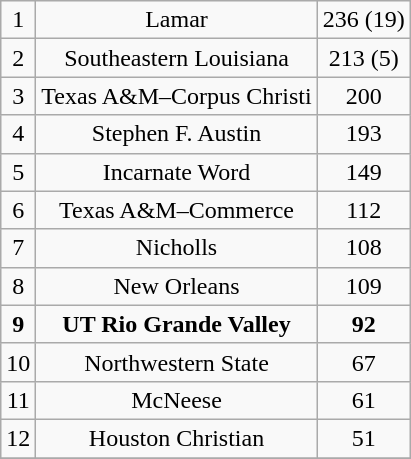<table class="wikitable">
<tr align="center">
<td>1</td>
<td>Lamar</td>
<td>236 (19)</td>
</tr>
<tr align="center">
<td>2</td>
<td>Southeastern Louisiana</td>
<td>213 (5)</td>
</tr>
<tr align="center">
<td>3</td>
<td>Texas A&M–Corpus Christi</td>
<td>200</td>
</tr>
<tr align="center">
<td>4</td>
<td>Stephen F. Austin</td>
<td>193</td>
</tr>
<tr align="center">
<td>5</td>
<td>Incarnate Word</td>
<td>149</td>
</tr>
<tr align="center">
<td>6</td>
<td>Texas A&M–Commerce<br></td>
<td>112</td>
</tr>
<tr align="center">
<td>7</td>
<td>Nicholls</td>
<td>108</td>
</tr>
<tr align="center">
<td>8</td>
<td>New Orleans</td>
<td>109</td>
</tr>
<tr align="center">
<td><strong>9</strong></td>
<td><strong>UT Rio Grande Valley</strong></td>
<td><strong>92</strong></td>
</tr>
<tr align="center">
<td>10</td>
<td>Northwestern State</td>
<td>67</td>
</tr>
<tr align="center">
<td>11</td>
<td>McNeese</td>
<td>61</td>
</tr>
<tr align="center">
<td>12</td>
<td>Houston Christian</td>
<td>51</td>
</tr>
<tr align="center">
</tr>
</table>
